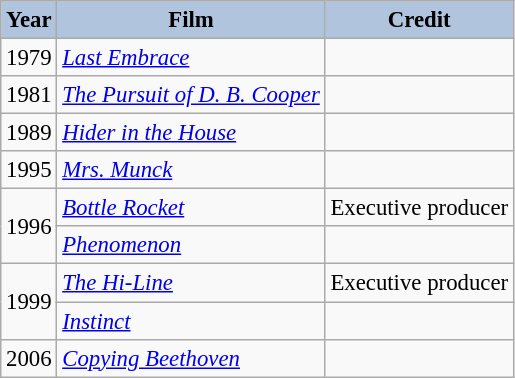<table class="wikitable" style="font-size:95%;">
<tr>
<th style="background:#B0C4DE;">Year</th>
<th style="background:#B0C4DE;">Film</th>
<th style="background:#B0C4DE;">Credit</th>
</tr>
<tr>
<td>1979</td>
<td><em><a href='#'>Last Embrace</a></em></td>
<td></td>
</tr>
<tr>
<td>1981</td>
<td><em><a href='#'>The Pursuit of D. B. Cooper</a></em></td>
<td></td>
</tr>
<tr>
<td>1989</td>
<td><em><a href='#'>Hider in the House</a></em></td>
<td></td>
</tr>
<tr>
<td>1995</td>
<td><em><a href='#'>Mrs. Munck</a></em></td>
<td></td>
</tr>
<tr>
<td rowspan=2>1996</td>
<td><em><a href='#'>Bottle Rocket</a></em></td>
<td>Executive producer</td>
</tr>
<tr>
<td><em><a href='#'>Phenomenon</a></em></td>
<td></td>
</tr>
<tr>
<td rowspan=2>1999</td>
<td><em><a href='#'>The Hi-Line</a></em></td>
<td>Executive producer</td>
</tr>
<tr>
<td><em><a href='#'>Instinct</a></em></td>
<td></td>
</tr>
<tr>
<td>2006</td>
<td><em><a href='#'>Copying Beethoven</a></em></td>
<td></td>
</tr>
</table>
